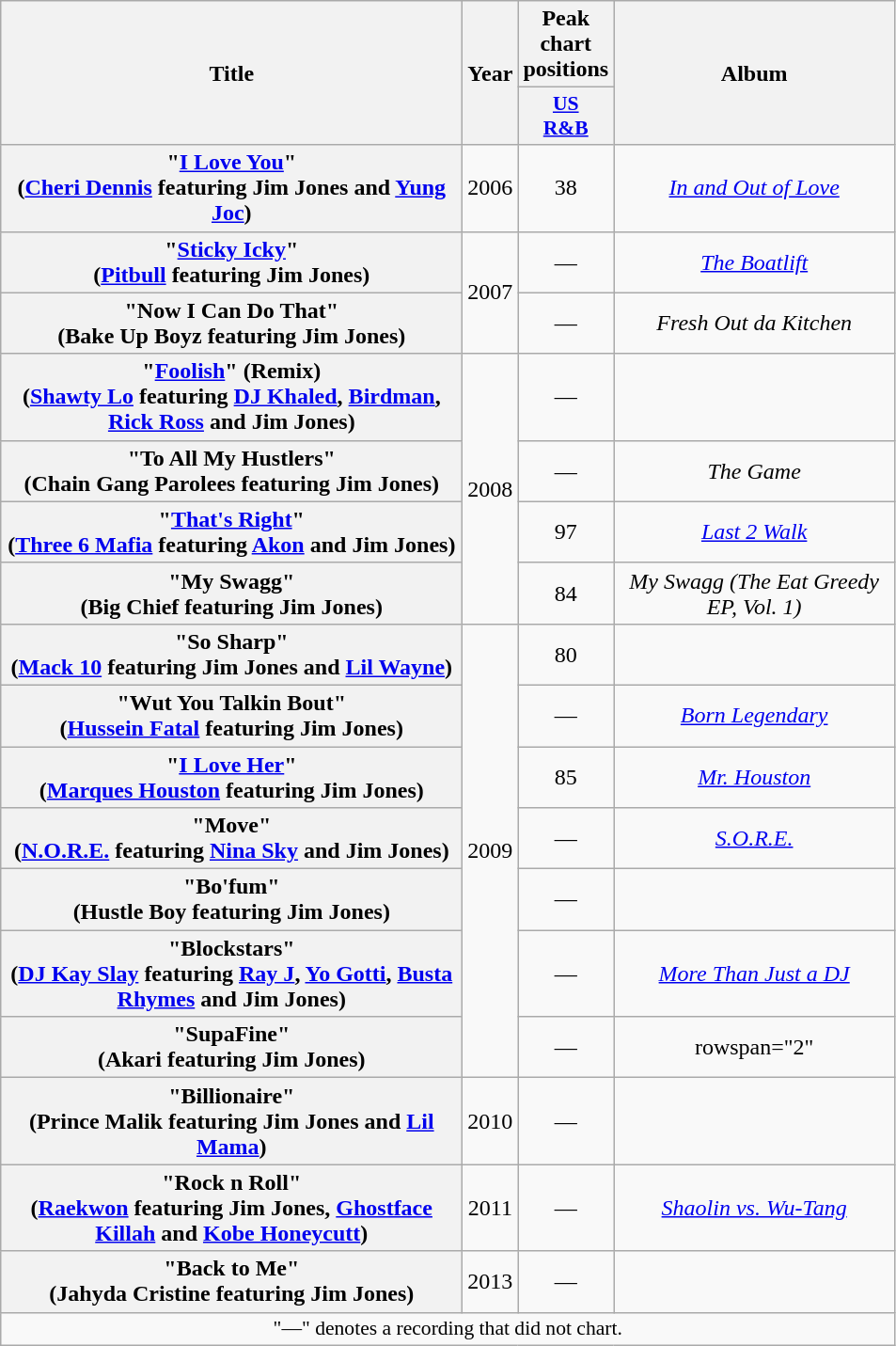<table class="wikitable plainrowheaders" style="text-align:center;">
<tr>
<th scope="col" rowspan="2" style="width:20em;">Title</th>
<th scope="col" rowspan="2" style="width:1em;">Year</th>
<th scope="col" colspan="1">Peak chart positions</th>
<th scope="col" rowspan="2" style="width:12em;">Album</th>
</tr>
<tr>
<th scope="col" style="width:2.5em;font-size:90%;"><a href='#'>US<br>R&B</a><br></th>
</tr>
<tr>
<th scope="row">"<a href='#'>I Love You</a>"<br><span>(<a href='#'>Cheri Dennis</a> featuring Jim Jones and <a href='#'>Yung Joc</a>)</span></th>
<td>2006</td>
<td>38</td>
<td><em><a href='#'>In and Out of Love</a></em></td>
</tr>
<tr>
<th scope="row">"<a href='#'>Sticky Icky</a>"<br><span>(<a href='#'>Pitbull</a> featuring Jim Jones)</span></th>
<td rowspan="2">2007</td>
<td>—</td>
<td><em><a href='#'>The Boatlift</a></em></td>
</tr>
<tr>
<th scope="row">"Now I Can Do That"<br><span>(Bake Up Boyz featuring Jim Jones)</span></th>
<td>—</td>
<td><em>Fresh Out da Kitchen</em></td>
</tr>
<tr>
<th scope="row">"<a href='#'>Foolish</a>" (Remix)<br><span>(<a href='#'>Shawty Lo</a> featuring <a href='#'>DJ Khaled</a>, <a href='#'>Birdman</a>, <a href='#'>Rick Ross</a> and Jim Jones)</span></th>
<td rowspan="4">2008</td>
<td>—</td>
<td></td>
</tr>
<tr>
<th scope="row">"To All My Hustlers"<br><span>(Chain Gang Parolees featuring Jim Jones)</span></th>
<td>—</td>
<td><em>The Game</em></td>
</tr>
<tr>
<th scope="row">"<a href='#'>That's Right</a>"<br><span>(<a href='#'>Three 6 Mafia</a> featuring <a href='#'>Akon</a> and Jim Jones)</span></th>
<td>97</td>
<td><em><a href='#'>Last 2 Walk</a></em></td>
</tr>
<tr>
<th scope="row">"My Swagg"<br><span>(Big Chief featuring Jim Jones)</span></th>
<td>84</td>
<td><em>My Swagg (The Eat Greedy EP, Vol. 1)</em></td>
</tr>
<tr>
<th scope="row">"So Sharp"<br><span>(<a href='#'>Mack 10</a> featuring Jim Jones and <a href='#'>Lil Wayne</a>)</span></th>
<td rowspan="7">2009</td>
<td>80</td>
<td></td>
</tr>
<tr>
<th scope="row">"Wut You Talkin Bout"<br><span>(<a href='#'>Hussein Fatal</a> featuring Jim Jones)</span></th>
<td>—</td>
<td><em><a href='#'>Born Legendary</a></em></td>
</tr>
<tr>
<th scope="row">"<a href='#'>I Love Her</a>"<br><span>(<a href='#'>Marques Houston</a> featuring Jim Jones)</span></th>
<td>85</td>
<td><em><a href='#'>Mr. Houston</a></em></td>
</tr>
<tr>
<th scope="row">"Move"<br><span>(<a href='#'>N.O.R.E.</a> featuring <a href='#'>Nina Sky</a> and Jim Jones)</span></th>
<td>—</td>
<td><em><a href='#'>S.O.R.E.</a></em></td>
</tr>
<tr>
<th scope="row">"Bo'fum"<br><span>(Hustle Boy featuring Jim Jones)</span></th>
<td>—</td>
<td></td>
</tr>
<tr>
<th scope="row">"Blockstars"<br><span>(<a href='#'>DJ Kay Slay</a> featuring <a href='#'>Ray J</a>, <a href='#'>Yo Gotti</a>, <a href='#'>Busta Rhymes</a> and Jim Jones)</span></th>
<td>—</td>
<td><em><a href='#'>More Than Just a DJ</a></em></td>
</tr>
<tr>
<th scope="row">"SupaFine"<br><span>(Akari featuring Jim Jones)</span></th>
<td>—</td>
<td>rowspan="2" </td>
</tr>
<tr>
<th scope="row">"Billionaire"<br><span>(Prince Malik featuring Jim Jones and <a href='#'>Lil Mama</a>)</span></th>
<td>2010</td>
<td>—</td>
</tr>
<tr>
<th scope="row">"Rock n Roll"<br><span>(<a href='#'>Raekwon</a> featuring Jim Jones, <a href='#'>Ghostface Killah</a> and <a href='#'>Kobe Honeycutt</a>)</span></th>
<td>2011</td>
<td>—</td>
<td><em><a href='#'>Shaolin vs. Wu-Tang</a></em></td>
</tr>
<tr>
<th scope="row">"Back to Me"<br><span>(Jahyda Cristine featuring Jim Jones)</span></th>
<td>2013</td>
<td>—</td>
<td></td>
</tr>
<tr>
<td colspan="14" style="font-size:90%">"—" denotes a recording that did not chart.</td>
</tr>
</table>
